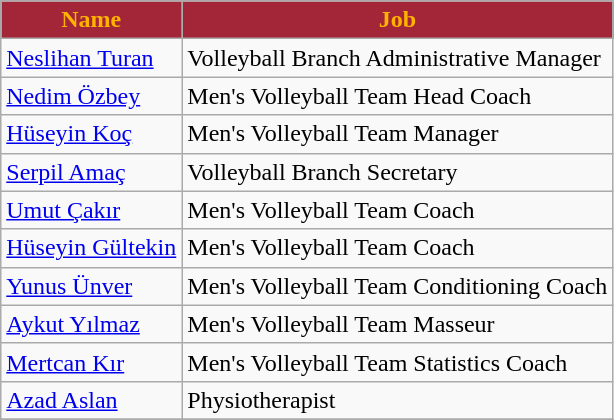<table class="wikitable">
<tr>
<th style="color:#FFB300; background:#A32638;">Name</th>
<th style="color:#FFB300; background:#A32638;">Job</th>
</tr>
<tr>
<td> <a href='#'>Neslihan Turan</a></td>
<td>Volleyball Branch Administrative Manager</td>
</tr>
<tr>
<td> <a href='#'>Nedim Özbey</a></td>
<td>Men's Volleyball Team Head Coach</td>
</tr>
<tr>
<td> <a href='#'>Hüseyin Koç</a></td>
<td>Men's Volleyball Team Manager</td>
</tr>
<tr>
<td> <a href='#'>Serpil Amaç</a></td>
<td>Volleyball Branch Secretary</td>
</tr>
<tr>
<td> <a href='#'>Umut Çakır</a></td>
<td>Men's Volleyball Team Coach</td>
</tr>
<tr>
<td> <a href='#'>Hüseyin Gültekin</a></td>
<td>Men's Volleyball Team Coach</td>
</tr>
<tr>
<td> <a href='#'>Yunus Ünver</a></td>
<td>Men's Volleyball Team Conditioning Coach</td>
</tr>
<tr>
<td> <a href='#'>Aykut Yılmaz</a></td>
<td>Men's Volleyball Team Masseur</td>
</tr>
<tr>
<td> <a href='#'>Mertcan Kır</a></td>
<td>Men's Volleyball Team Statistics Coach</td>
</tr>
<tr>
<td> <a href='#'>Azad Aslan</a></td>
<td>Physiotherapist</td>
</tr>
<tr>
</tr>
</table>
